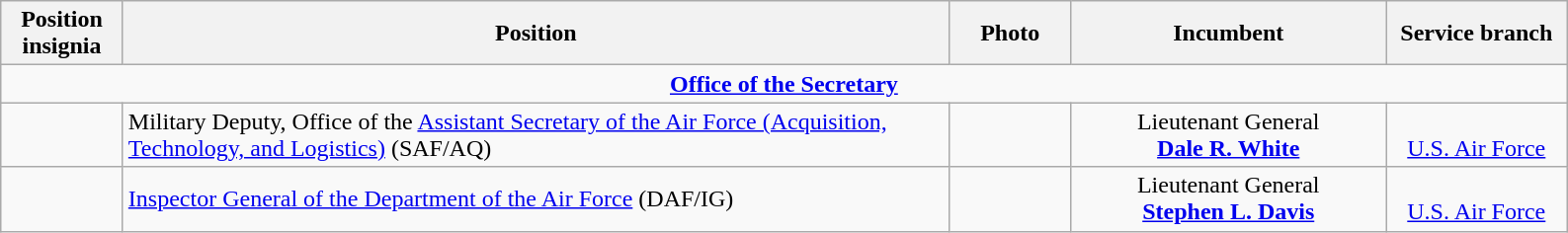<table class="wikitable">
<tr>
<th width="75" style="text-align:center">Position insignia</th>
<th width="550" style="text-align:center">Position</th>
<th width="75" style="text-align:center">Photo</th>
<th width="205" style="text-align:center">Incumbent</th>
<th width="115" style="text-align:center">Service branch</th>
</tr>
<tr>
<td colspan="5" style="text-align:center"><strong><a href='#'>Office of the Secretary</a></strong></td>
</tr>
<tr>
<td></td>
<td>Military Deputy, Office of the <a href='#'>Assistant Secretary of the Air Force (Acquisition, Technology, and Logistics)</a> (SAF/AQ)</td>
<td></td>
<td style="text-align:center">Lieutenant General<br><strong><a href='#'>Dale R. White</a></strong></td>
<td style="text-align:center"><br><a href='#'>U.S. Air Force</a></td>
</tr>
<tr>
<td></td>
<td><a href='#'>Inspector General of the Department of the Air Force</a> (DAF/IG)</td>
<td></td>
<td style="text-align:center">Lieutenant General<br><strong><a href='#'>Stephen L. Davis</a></strong></td>
<td style="text-align:center"><br><a href='#'>U.S. Air Force</a></td>
</tr>
</table>
